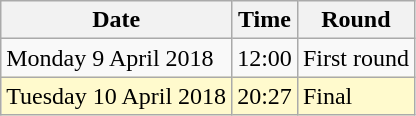<table class="wikitable">
<tr>
<th>Date</th>
<th>Time</th>
<th>Round</th>
</tr>
<tr>
<td>Monday 9 April 2018</td>
<td>12:00</td>
<td>First round</td>
</tr>
<tr>
<td style=background:lemonchiffon>Tuesday 10 April 2018</td>
<td style=background:lemonchiffon>20:27</td>
<td style=background:lemonchiffon>Final</td>
</tr>
</table>
